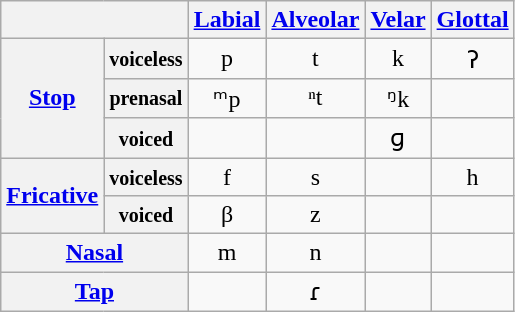<table class="wikitable" style=text-align:center>
<tr>
<th colspan="2"></th>
<th><a href='#'>Labial</a></th>
<th><a href='#'>Alveolar</a></th>
<th><a href='#'>Velar</a></th>
<th><a href='#'>Glottal</a></th>
</tr>
<tr align="center">
<th rowspan="3"><a href='#'>Stop</a></th>
<th><small>voiceless</small></th>
<td>p</td>
<td>t</td>
<td>k</td>
<td>ʔ</td>
</tr>
<tr>
<th><small>prenasal</small></th>
<td>ᵐp</td>
<td>ⁿt</td>
<td>ᵑk</td>
<td></td>
</tr>
<tr>
<th><small>voiced</small></th>
<td></td>
<td></td>
<td>ɡ</td>
<td></td>
</tr>
<tr align="center">
<th rowspan="2"><a href='#'>Fricative</a></th>
<th><small>voiceless</small></th>
<td>f</td>
<td>s</td>
<td></td>
<td>h</td>
</tr>
<tr>
<th><small>voiced</small></th>
<td>β</td>
<td>z</td>
<td></td>
<td></td>
</tr>
<tr align="center">
<th colspan="2"><a href='#'>Nasal</a></th>
<td>m</td>
<td>n</td>
<td></td>
<td></td>
</tr>
<tr>
<th colspan="2"><a href='#'>Tap</a></th>
<td></td>
<td>ɾ</td>
<td></td>
<td></td>
</tr>
</table>
